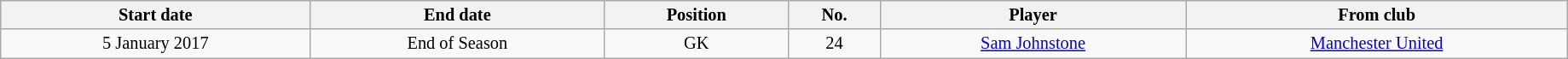<table class="wikitable sortable" style="width:97%; text-align:center; font-size:85%; text-align:centre;">
<tr>
<th><strong>Start date</strong></th>
<th><strong>End date</strong></th>
<th><strong>Position</strong></th>
<th><strong>No.</strong></th>
<th><strong>Player</strong></th>
<th><strong>From club</strong></th>
</tr>
<tr>
<td>5 January 2017</td>
<td>End of Season</td>
<td>GK</td>
<td>24</td>
<td> <a href='#'>Sam Johnstone</a></td>
<td> <a href='#'>Manchester United</a></td>
</tr>
</table>
